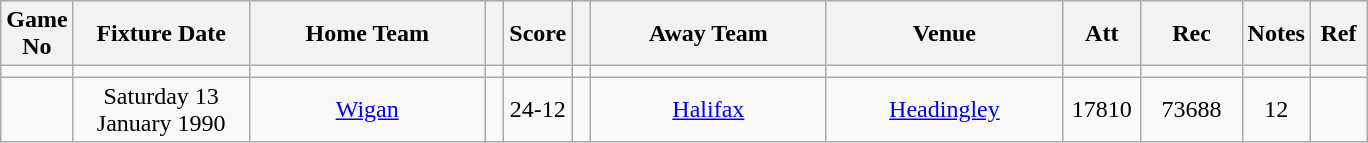<table class="wikitable" style="text-align:center;">
<tr>
<th width=10 abbr="No">Game No</th>
<th width=110 abbr="Date">Fixture Date</th>
<th width=150 abbr="Home Team">Home Team</th>
<th width=5 abbr="space"></th>
<th width=20 abbr="Score">Score</th>
<th width=5 abbr="space"></th>
<th width=150 abbr="Away Team">Away Team</th>
<th width=150 abbr="Venue">Venue</th>
<th width=45 abbr="Att">Att</th>
<th width=60 abbr="Rec">Rec</th>
<th width=20 abbr="Notes">Notes</th>
<th width=30 abbr="Ref">Ref</th>
</tr>
<tr>
<td></td>
<td></td>
<td></td>
<td></td>
<td></td>
<td></td>
<td></td>
<td></td>
<td></td>
<td></td>
<td></td>
</tr>
<tr>
<td></td>
<td>Saturday 13 January 1990</td>
<td><a href='#'>Wigan</a></td>
<td></td>
<td>24-12</td>
<td></td>
<td><a href='#'>Halifax</a></td>
<td><a href='#'>Headingley</a></td>
<td>17810</td>
<td>73688</td>
<td>12</td>
<td></td>
</tr>
</table>
